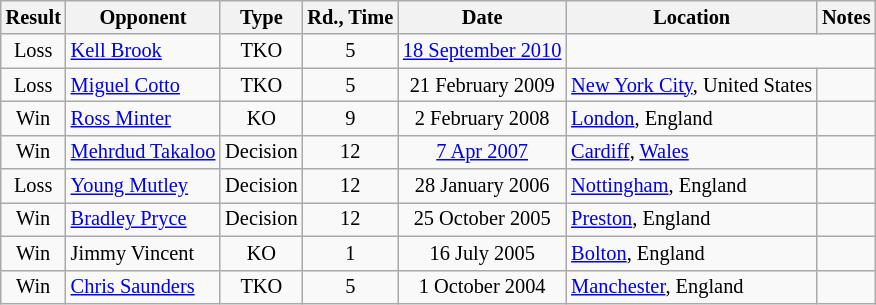<table class=wikitable style="margin:0.5em auto; font-size:85%;">
<tr>
<th>Result</th>
<th>Opponent</th>
<th>Type</th>
<th>Rd., Time</th>
<th>Date</th>
<th>Location</th>
<th>Notes</th>
</tr>
<tr align=center>
<td>Loss</td>
<td align=left> <a href='#'>Kell Brook</a></td>
<td>TKO</td>
<td>5   </td>
<td><a href='#'>18 September 2010</a></td>
</tr>
<tr align=center>
<td>Loss</td>
<td align=left> <a href='#'>Miguel Cotto</a></td>
<td>TKO</td>
<td>5  </td>
<td>21 February 2009</td>
<td align=left> <a href='#'>New York City</a>, United States</td>
<td align=left></td>
</tr>
<tr align=center>
<td>Win</td>
<td align=left> <a href='#'>Ross Minter</a></td>
<td>KO</td>
<td>9  </td>
<td>2 February 2008</td>
<td align=left> <a href='#'>London</a>, England</td>
<td align=left></td>
</tr>
<tr align=center>
<td>Win</td>
<td align=left> <a href='#'>Mehrdud Takaloo</a></td>
<td>Decision </td>
<td>12</td>
<td><a href='#'>7 Apr 2007</a></td>
<td align=left> <a href='#'>Cardiff</a>, <a href='#'>Wales</a></td>
<td align=left></td>
</tr>
<tr align=center>
<td>Loss</td>
<td align=left> <a href='#'>Young Mutley</a></td>
<td>Decision </td>
<td>12</td>
<td>28 January 2006</td>
<td align=left> <a href='#'>Nottingham</a>, England</td>
<td align=left></td>
</tr>
<tr align=center>
<td>Win</td>
<td align=left> <a href='#'>Bradley Pryce</a></td>
<td>Decision </td>
<td>12</td>
<td>25 October 2005</td>
<td align=left> <a href='#'>Preston</a>, England</td>
<td align=left></td>
</tr>
<tr align=center>
<td>Win</td>
<td align=left> Jimmy Vincent</td>
<td>KO</td>
<td>1 </td>
<td>16 July 2005</td>
<td align=left> <a href='#'>Bolton</a>, England</td>
<td align=left></td>
</tr>
<tr align=center>
<td>Win</td>
<td align=left> <a href='#'>Chris Saunders</a></td>
<td>TKO</td>
<td>5 </td>
<td>1 October 2004</td>
<td align=left> <a href='#'>Manchester</a>, England</td>
<td align=left></td>
</tr>
</table>
